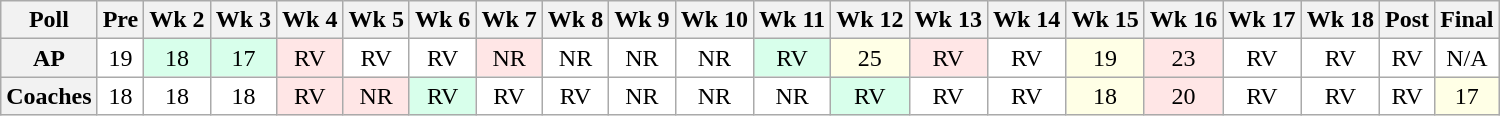<table class="wikitable" style="white-space:nowrap;text-align:center;">
<tr>
<th>Poll</th>
<th>Pre</th>
<th>Wk 2</th>
<th>Wk 3</th>
<th>Wk 4</th>
<th>Wk 5</th>
<th>Wk 6</th>
<th>Wk 7</th>
<th>Wk 8</th>
<th>Wk 9</th>
<th>Wk 10</th>
<th>Wk 11</th>
<th>Wk 12</th>
<th>Wk 13</th>
<th>Wk 14</th>
<th>Wk 15</th>
<th>Wk 16</th>
<th>Wk 17</th>
<th>Wk 18</th>
<th>Post</th>
<th>Final</th>
</tr>
<tr>
<th>AP</th>
<td style="background:#FFF;">19</td>
<td style="background:#D8FFEB;">18</td>
<td style="background:#D8FFEB;">17</td>
<td style="background:#FFE6E6;">RV</td>
<td style="background:#FFF;">RV</td>
<td style="background:#FFF;">RV</td>
<td style="background:#FFE6E6;">NR</td>
<td style="background:#FFF;">NR</td>
<td style="background:#FFF;">NR</td>
<td style="background:#FFF;">NR</td>
<td style="background:#D8FFEB;">RV</td>
<td style="background:#FFFFE6;">25</td>
<td style="background:#FFE6E6;">RV</td>
<td style="background:#FFF;">RV</td>
<td style="background:#FFFFE6;">19</td>
<td style="background:#FFE6E6;">23</td>
<td style="background:#FFF;">RV</td>
<td style="background:#FFF;">RV</td>
<td style="background:#FFF;">RV</td>
<td style="background:#FFF;">N/A</td>
</tr>
<tr>
<th>Coaches</th>
<td style="background:#FFF;">18</td>
<td style="background:#FFF;">18</td>
<td style="background:#FFF;">18</td>
<td style="background:#FFE6E6;">RV</td>
<td style="background:#FFE6E6;">NR</td>
<td style="background:#D8FFEB;">RV</td>
<td style="background:#FFF;">RV</td>
<td style="background:#FFF;">RV</td>
<td style="background:#FFF;">NR</td>
<td style="background:#FFF;">NR</td>
<td style="background:#FFF;">NR</td>
<td style="background:#D8FFEB;">RV</td>
<td style="background:#FFF;">RV</td>
<td style="background:#FFF;">RV</td>
<td style="background:#FFFFE6;">18</td>
<td style="background:#FFE6E6;">20</td>
<td style="background:#FFF;">RV</td>
<td style="background:#FFF;">RV</td>
<td style="background:#FFF;">RV</td>
<td style="background:#FFFFE6;">17</td>
</tr>
</table>
